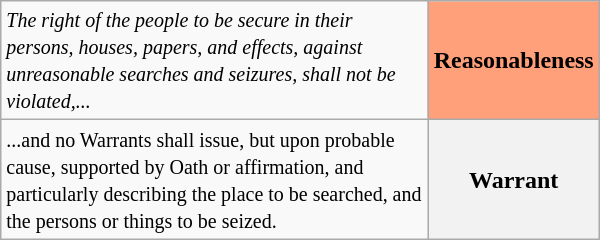<table class="wikitable" style="float:right; vertical-align: top; text-align: left; width: 400px; margin-left:2em">
<tr>
<td><small><em>The right of the people to be secure in their persons, houses, papers, and effects, against unreasonable searches and seizures, shall not be violated,...</small></td>
<th style="background: LightSalmon;">Reasonableness</th>
</tr>
<tr>
<td><small></em>...and no Warrants shall issue, but upon probable cause, supported by Oath or affirmation, and particularly describing the place to be searched, and the persons or things to be seized.<em></small></td>
<th>Warrant</th>
</tr>
</table>
